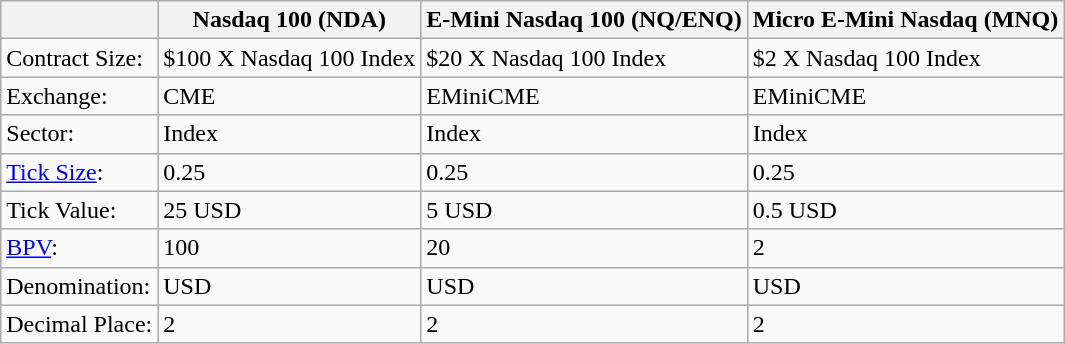<table class="wikitable">
<tr>
<th></th>
<th>Nasdaq 100 (NDA)</th>
<th>E-Mini Nasdaq 100 (NQ/ENQ)</th>
<th>Micro E-Mini Nasdaq (MNQ)</th>
</tr>
<tr>
<td>Contract Size:</td>
<td>$100 X Nasdaq 100 Index</td>
<td>$20 X Nasdaq 100 Index</td>
<td>$2 X Nasdaq 100 Index</td>
</tr>
<tr>
<td>Exchange:</td>
<td>CME</td>
<td>EMiniCME</td>
<td>EMiniCME</td>
</tr>
<tr>
<td>Sector:</td>
<td>Index</td>
<td>Index</td>
<td>Index</td>
</tr>
<tr>
<td><a href='#'>Tick Size</a>:</td>
<td>0.25</td>
<td>0.25</td>
<td>0.25</td>
</tr>
<tr>
<td>Tick Value:</td>
<td>25 USD</td>
<td>5 USD</td>
<td>0.5 USD</td>
</tr>
<tr>
<td><a href='#'>BPV</a>:</td>
<td>100</td>
<td>20</td>
<td>2</td>
</tr>
<tr>
<td>Denomination:</td>
<td>USD</td>
<td>USD</td>
<td>USD</td>
</tr>
<tr>
<td>Decimal Place:</td>
<td>2</td>
<td>2</td>
<td>2</td>
</tr>
</table>
